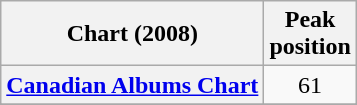<table class="wikitable plainrowheaders sortable" style="text-align:center;">
<tr>
<th scope="col">Chart (2008)</th>
<th scope="col">Peak<br>position</th>
</tr>
<tr>
<th scope="row"><a href='#'>Canadian Albums Chart</a></th>
<td align="center">61</td>
</tr>
<tr>
</tr>
<tr>
</tr>
<tr>
</tr>
<tr>
</tr>
</table>
